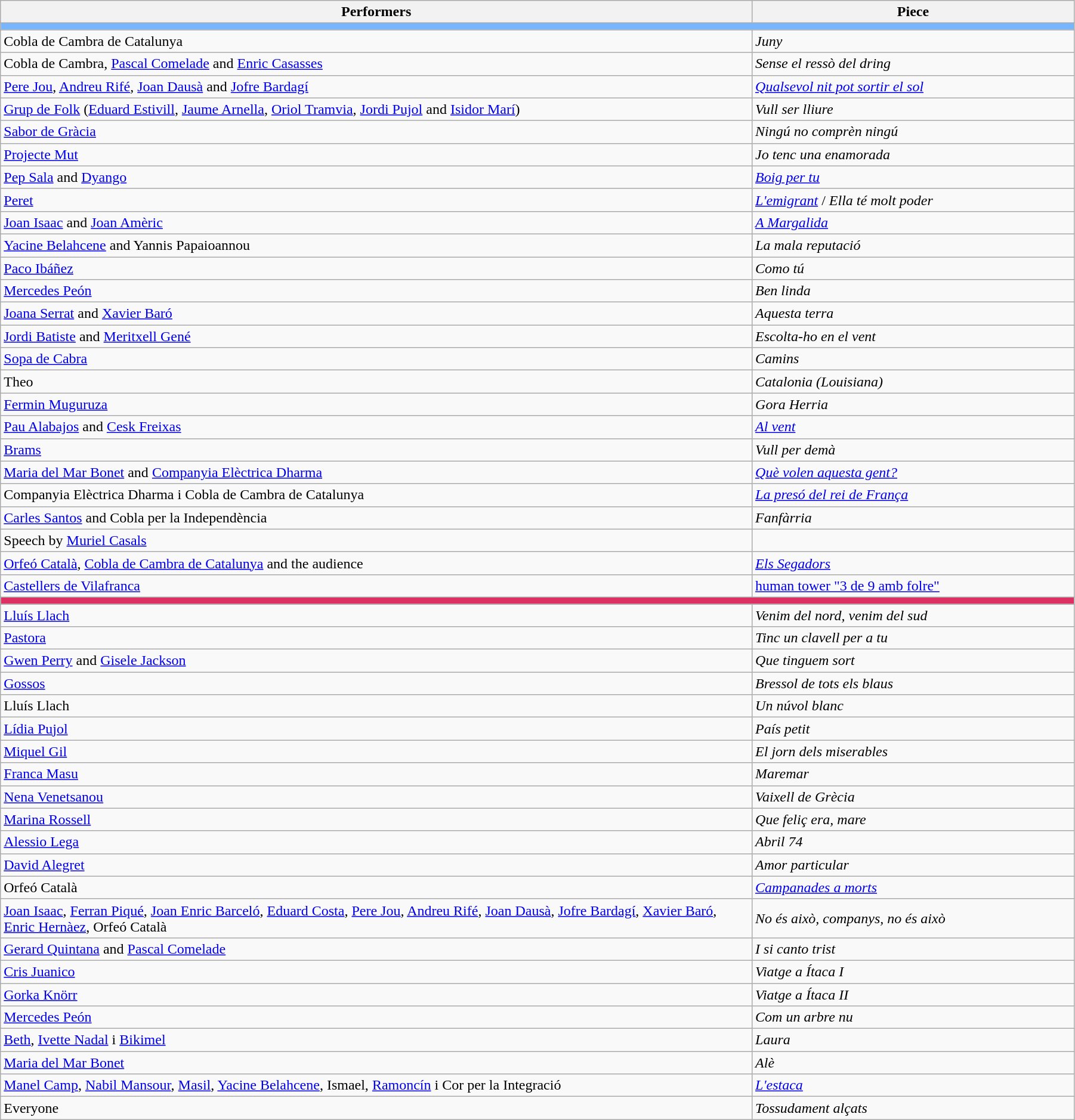<table class="wikitable" width="95%">
<tr>
<th width="70%">Performers</th>
<th width="30%">Piece</th>
</tr>
<tr>
<td colspan=2 style="background: #77B5FE;"></td>
</tr>
<tr>
<td>Cobla de Cambra de Catalunya</td>
<td><em>Juny</em></td>
</tr>
<tr>
<td>Cobla de Cambra, <a href='#'>Pascal Comelade</a> and <a href='#'>Enric Casasses</a></td>
<td><em>Sense el ressò del dring</em></td>
</tr>
<tr>
<td><a href='#'>Pere Jou</a>, <a href='#'>Andreu Rifé</a>, <a href='#'>Joan Dausà</a> and <a href='#'>Jofre Bardagí</a></td>
<td><em><a href='#'>Qualsevol nit pot sortir el sol</a></em></td>
</tr>
<tr>
<td><a href='#'>Grup de Folk</a> (<a href='#'>Eduard Estivill</a>, <a href='#'>Jaume Arnella</a>, <a href='#'>Oriol Tramvia</a>, <a href='#'>Jordi Pujol</a> and <a href='#'>Isidor Marí</a>)</td>
<td><em>Vull ser lliure</em></td>
</tr>
<tr>
<td><a href='#'>Sabor de Gràcia</a></td>
<td><em>Ningú no comprèn ningú</em></td>
</tr>
<tr>
<td><a href='#'>Projecte Mut</a></td>
<td><em>Jo tenc una enamorada</em></td>
</tr>
<tr>
<td><a href='#'>Pep Sala</a> and <a href='#'>Dyango</a></td>
<td><em><a href='#'>Boig per tu</a></em></td>
</tr>
<tr>
<td><a href='#'>Peret</a></td>
<td><em><a href='#'>L'emigrant</a></em> / <em>Ella té molt poder</em></td>
</tr>
<tr>
<td><a href='#'>Joan Isaac</a> and <a href='#'>Joan Amèric</a></td>
<td><em><a href='#'>A Margalida</a></em></td>
</tr>
<tr>
<td><a href='#'>Yacine Belahcene</a> and Yannis Papaioannou</td>
<td><em>La mala reputació</em></td>
</tr>
<tr>
<td><a href='#'>Paco Ibáñez</a></td>
<td><em>Como tú</em></td>
</tr>
<tr>
<td><a href='#'>Mercedes Peón</a></td>
<td><em>Ben linda</em></td>
</tr>
<tr>
<td><a href='#'>Joana Serrat</a> and <a href='#'>Xavier Baró</a></td>
<td><em>Aquesta terra</em></td>
</tr>
<tr>
<td><a href='#'>Jordi Batiste</a> and <a href='#'>Meritxell Gené</a></td>
<td><em>Escolta-ho en el vent</em></td>
</tr>
<tr>
<td><a href='#'>Sopa de Cabra</a></td>
<td><em>Camins</em></td>
</tr>
<tr>
<td>Theo</td>
<td><em>Catalonia (Louisiana)</em></td>
</tr>
<tr>
<td><a href='#'>Fermin Muguruza</a></td>
<td><em>Gora Herria</em></td>
</tr>
<tr>
<td><a href='#'>Pau Alabajos</a> and <a href='#'>Cesk Freixas</a></td>
<td><em><a href='#'>Al vent</a></em></td>
</tr>
<tr>
<td><a href='#'>Brams</a></td>
<td><em>Vull per demà</em></td>
</tr>
<tr>
<td><a href='#'>Maria del Mar Bonet</a> and <a href='#'>Companyia Elèctrica Dharma</a></td>
<td><em><a href='#'>Què volen aquesta gent?</a></em></td>
</tr>
<tr>
<td>Companyia Elèctrica Dharma i Cobla de Cambra de Catalunya</td>
<td><em><a href='#'>La presó del rei de França</a></em></td>
</tr>
<tr>
<td><a href='#'>Carles Santos</a> and Cobla per la Independència</td>
<td><em>Fanfàrria</em></td>
</tr>
<tr>
<td>Speech by <a href='#'>Muriel Casals</a></td>
</tr>
<tr>
<td><a href='#'>Orfeó Català</a>, <a href='#'>Cobla de Cambra de Catalunya</a> and the audience</td>
<td><em><a href='#'>Els Segadors</a></em></td>
</tr>
<tr>
<td><a href='#'>Castellers de Vilafranca</a></td>
<td><a href='#'>human tower "3 de 9 amb folre"</a></td>
</tr>
<tr>
<td colspan=2 style="background: #DE3163;"></td>
</tr>
<tr>
<td><a href='#'>Lluís Llach</a></td>
<td><em>Venim del nord, venim del sud</em></td>
</tr>
<tr>
<td><a href='#'>Pastora</a></td>
<td><em>Tinc un clavell per a tu</em></td>
</tr>
<tr>
<td><a href='#'>Gwen Perry</a> and <a href='#'>Gisele Jackson</a></td>
<td><em>Que tinguem sort</em></td>
</tr>
<tr>
<td><a href='#'>Gossos</a></td>
<td><em>Bressol de tots els blaus</em></td>
</tr>
<tr>
<td>Lluís Llach</td>
<td><em>Un núvol blanc</em></td>
</tr>
<tr>
<td><a href='#'>Lídia Pujol</a></td>
<td><em>País petit</em></td>
</tr>
<tr>
<td><a href='#'>Miquel Gil</a></td>
<td><em>El jorn dels miserables</em></td>
</tr>
<tr>
<td><a href='#'>Franca Masu</a></td>
<td><em>Maremar</em></td>
</tr>
<tr>
<td><a href='#'>Nena Venetsanou</a></td>
<td><em>Vaixell de Grècia</em></td>
</tr>
<tr>
<td><a href='#'>Marina Rossell</a></td>
<td><em>Que feliç era, mare</em></td>
</tr>
<tr>
<td><a href='#'>Alessio Lega</a></td>
<td><em>Abril 74</em></td>
</tr>
<tr>
<td><a href='#'>David Alegret</a></td>
<td><em>Amor particular</em></td>
</tr>
<tr>
<td>Orfeó Català</td>
<td><em><a href='#'>Campanades a morts</a></em></td>
</tr>
<tr>
<td><a href='#'>Joan Isaac</a>, <a href='#'>Ferran Piqué</a>, <a href='#'>Joan Enric Barceló</a>, <a href='#'>Eduard Costa</a>, <a href='#'>Pere Jou</a>, <a href='#'>Andreu Rifé</a>, <a href='#'>Joan Dausà</a>, <a href='#'>Jofre Bardagí</a>, <a href='#'>Xavier Baró</a>, <a href='#'>Enric Hernàez</a>, Orfeó Català</td>
<td><em>No és això, companys, no és això</em></td>
</tr>
<tr>
<td><a href='#'>Gerard Quintana</a> and <a href='#'>Pascal Comelade</a></td>
<td><em>I si canto trist</em></td>
</tr>
<tr>
<td><a href='#'>Cris Juanico</a></td>
<td><em>Viatge a Ítaca I</em></td>
</tr>
<tr>
<td><a href='#'>Gorka Knörr</a></td>
<td><em>Viatge a Ítaca II</em></td>
</tr>
<tr>
<td><a href='#'>Mercedes Peón</a></td>
<td><em>Com un arbre nu</em></td>
</tr>
<tr>
<td><a href='#'>Beth</a>, <a href='#'>Ivette Nadal</a> i <a href='#'>Bikimel</a></td>
<td><em>Laura</em></td>
</tr>
<tr>
<td><a href='#'>Maria del Mar Bonet</a></td>
<td><em>Alè</em></td>
</tr>
<tr>
<td><a href='#'>Manel Camp</a>, <a href='#'>Nabil Mansour</a>, <a href='#'>Masil</a>, <a href='#'>Yacine Belahcene</a>, Ismael, <a href='#'>Ramoncín</a> i Cor per la Integració</td>
<td><em><a href='#'>L'estaca</a></em></td>
</tr>
<tr>
<td>Everyone</td>
<td><em>Tossudament alçats</em></td>
</tr>
</table>
